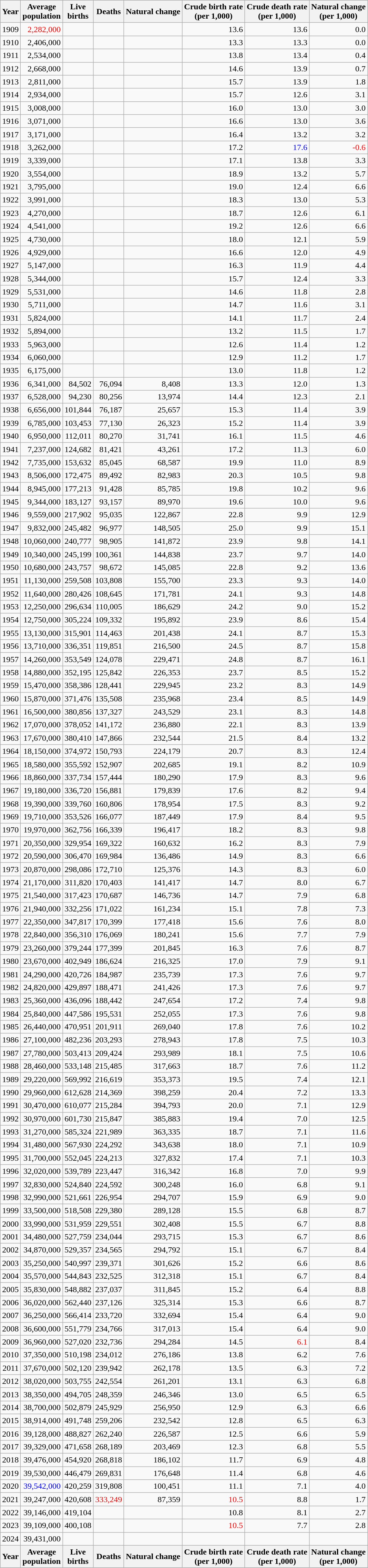<table class="wikitable sortable" style="text-align:right">
<tr>
<th>Year</th>
<th>Average<br>population</th>
<th>Live<br>births</th>
<th>Deaths</th>
<th>Natural change</th>
<th>Crude birth rate<br>(per 1,000)</th>
<th>Crude death rate<br>(per 1,000)</th>
<th>Natural change<br>(per 1,000)</th>
</tr>
<tr>
<td>1909</td>
<td style="color:red;">2,282,000</td>
<td></td>
<td></td>
<td></td>
<td>13.6</td>
<td>13.6</td>
<td>0.0</td>
</tr>
<tr>
<td>1910</td>
<td>2,406,000</td>
<td></td>
<td></td>
<td></td>
<td>13.3</td>
<td>13.3</td>
<td>0.0</td>
</tr>
<tr>
<td>1911</td>
<td>2,534,000</td>
<td></td>
<td></td>
<td></td>
<td>13.8</td>
<td>13.4</td>
<td>0.4</td>
</tr>
<tr>
<td>1912</td>
<td>2,668,000</td>
<td></td>
<td></td>
<td></td>
<td>14.6</td>
<td>13.9</td>
<td>0.7</td>
</tr>
<tr>
<td>1913</td>
<td>2,811,000</td>
<td></td>
<td></td>
<td></td>
<td>15.7</td>
<td>13.9</td>
<td>1.8</td>
</tr>
<tr>
<td>1914</td>
<td>2,934,000</td>
<td></td>
<td></td>
<td></td>
<td>15.7</td>
<td>12.6</td>
<td>3.1</td>
</tr>
<tr>
<td>1915</td>
<td>3,008,000</td>
<td></td>
<td></td>
<td></td>
<td>16.0</td>
<td>13.0</td>
<td>3.0</td>
</tr>
<tr>
<td>1916</td>
<td>3,071,000</td>
<td></td>
<td></td>
<td></td>
<td>16.6</td>
<td>13.0</td>
<td>3.6</td>
</tr>
<tr>
<td>1917</td>
<td>3,171,000</td>
<td></td>
<td></td>
<td></td>
<td>16.4</td>
<td>13.2</td>
<td>3.2</td>
</tr>
<tr>
<td>1918</td>
<td>3,262,000</td>
<td></td>
<td></td>
<td></td>
<td>17.2</td>
<td style="color:blue;">17.6</td>
<td style="color:red;">-0.6</td>
</tr>
<tr>
<td>1919</td>
<td>3,339,000</td>
<td></td>
<td></td>
<td></td>
<td>17.1</td>
<td>13.8</td>
<td>3.3</td>
</tr>
<tr>
<td>1920</td>
<td>3,554,000</td>
<td></td>
<td></td>
<td></td>
<td>18.9</td>
<td>13.2</td>
<td>5.7</td>
</tr>
<tr>
<td>1921</td>
<td>3,795,000</td>
<td></td>
<td></td>
<td></td>
<td>19.0</td>
<td>12.4</td>
<td>6.6</td>
</tr>
<tr>
<td>1922</td>
<td>3,991,000</td>
<td></td>
<td></td>
<td></td>
<td>18.3</td>
<td>13.0</td>
<td>5.3</td>
</tr>
<tr>
<td>1923</td>
<td>4,270,000</td>
<td></td>
<td></td>
<td></td>
<td>18.7</td>
<td>12.6</td>
<td>6.1</td>
</tr>
<tr>
<td>1924</td>
<td>4,541,000</td>
<td></td>
<td></td>
<td></td>
<td>19.2</td>
<td>12.6</td>
<td>6.6</td>
</tr>
<tr>
<td>1925</td>
<td>4,730,000</td>
<td></td>
<td></td>
<td></td>
<td>18.0</td>
<td>12.1</td>
<td>5.9</td>
</tr>
<tr>
<td>1926</td>
<td>4,929,000</td>
<td></td>
<td></td>
<td></td>
<td>16.6</td>
<td>12.0</td>
<td>4.9</td>
</tr>
<tr>
<td>1927</td>
<td>5,147,000</td>
<td></td>
<td></td>
<td></td>
<td>16.3</td>
<td>11.9</td>
<td>4.4</td>
</tr>
<tr>
<td>1928</td>
<td>5,344,000</td>
<td></td>
<td></td>
<td></td>
<td>15.7</td>
<td>12.4</td>
<td>3.3</td>
</tr>
<tr>
<td>1929</td>
<td>5,531,000</td>
<td></td>
<td></td>
<td></td>
<td>14.6</td>
<td>11.8</td>
<td>2.8</td>
</tr>
<tr>
<td>1930</td>
<td>5,711,000</td>
<td></td>
<td></td>
<td></td>
<td>14.7</td>
<td>11.6</td>
<td>3.1</td>
</tr>
<tr>
<td>1931</td>
<td>5,824,000</td>
<td></td>
<td></td>
<td></td>
<td>14.1</td>
<td>11.7</td>
<td>2.4</td>
</tr>
<tr>
<td>1932</td>
<td>5,894,000</td>
<td></td>
<td></td>
<td></td>
<td>13.2</td>
<td>11.5</td>
<td>1.7</td>
</tr>
<tr>
<td>1933</td>
<td>5,963,000</td>
<td></td>
<td></td>
<td></td>
<td>12.6</td>
<td>11.4</td>
<td>1.2</td>
</tr>
<tr>
<td>1934</td>
<td>6,060,000</td>
<td></td>
<td></td>
<td></td>
<td>12.9</td>
<td>11.2</td>
<td>1.7</td>
</tr>
<tr>
<td>1935</td>
<td>6,175,000</td>
<td></td>
<td></td>
<td></td>
<td>13.0</td>
<td>11.8</td>
<td>1.2</td>
</tr>
<tr>
<td>1936</td>
<td>6,341,000</td>
<td>84,502</td>
<td>76,094</td>
<td>8,408</td>
<td>13.3</td>
<td>12.0</td>
<td>1.3</td>
</tr>
<tr>
<td>1937</td>
<td>6,528,000</td>
<td>94,230</td>
<td>80,256</td>
<td>13,974</td>
<td>14.4</td>
<td>12.3</td>
<td>2.1</td>
</tr>
<tr>
<td>1938</td>
<td>6,656,000</td>
<td>101,844</td>
<td>76,187</td>
<td>25,657</td>
<td>15.3</td>
<td>11.4</td>
<td>3.9</td>
</tr>
<tr>
<td>1939</td>
<td>6,785,000</td>
<td>103,453</td>
<td>77,130</td>
<td>26,323</td>
<td>15.2</td>
<td>11.4</td>
<td>3.9</td>
</tr>
<tr>
<td>1940</td>
<td>6,950,000</td>
<td>112,011</td>
<td>80,270</td>
<td>31,741</td>
<td>16.1</td>
<td>11.5</td>
<td>4.6</td>
</tr>
<tr>
<td>1941</td>
<td>7,237,000</td>
<td>124,682</td>
<td>81,421</td>
<td>43,261</td>
<td>17.2</td>
<td>11.3</td>
<td>6.0</td>
</tr>
<tr>
<td>1942</td>
<td>7,735,000</td>
<td>153,632</td>
<td>85,045</td>
<td>68,587</td>
<td>19.9</td>
<td>11.0</td>
<td>8.9</td>
</tr>
<tr>
<td>1943</td>
<td>8,506,000</td>
<td>172,475</td>
<td>89,492</td>
<td>82,983</td>
<td>20.3</td>
<td>10.5</td>
<td>9.8</td>
</tr>
<tr>
<td>1944</td>
<td>8,945,000</td>
<td>177,213</td>
<td>91,428</td>
<td>85,785</td>
<td>19.8</td>
<td>10.2</td>
<td>9.6</td>
</tr>
<tr>
<td>1945</td>
<td>9,344,000</td>
<td>183,127</td>
<td>93,157</td>
<td>89,970</td>
<td>19.6</td>
<td>10.0</td>
<td>9.6</td>
</tr>
<tr>
<td>1946</td>
<td>9,559,000</td>
<td>217,902</td>
<td>95,035</td>
<td>122,867</td>
<td>22.8</td>
<td>9.9</td>
<td>12.9</td>
</tr>
<tr>
<td>1947</td>
<td>9,832,000</td>
<td>245,482</td>
<td>96,977</td>
<td>148,505</td>
<td>25.0</td>
<td>9.9</td>
<td>15.1</td>
</tr>
<tr>
<td>1948</td>
<td>10,060,000</td>
<td>240,777</td>
<td>98,905</td>
<td>141,872</td>
<td>23.9</td>
<td>9.8</td>
<td>14.1</td>
</tr>
<tr>
<td>1949</td>
<td>10,340,000</td>
<td>245,199</td>
<td>100,361</td>
<td>144,838</td>
<td>23.7</td>
<td>9.7</td>
<td>14.0</td>
</tr>
<tr>
<td>1950</td>
<td>10,680,000</td>
<td>243,757</td>
<td>98,672</td>
<td>145,085</td>
<td>22.8</td>
<td>9.2</td>
<td>13.6</td>
</tr>
<tr>
<td>1951</td>
<td>11,130,000</td>
<td>259,508</td>
<td>103,808</td>
<td>155,700</td>
<td>23.3</td>
<td>9.3</td>
<td>14.0</td>
</tr>
<tr>
<td>1952</td>
<td>11,640,000</td>
<td>280,426</td>
<td>108,645</td>
<td>171,781</td>
<td>24.1</td>
<td>9.3</td>
<td>14.8</td>
</tr>
<tr>
<td>1953</td>
<td>12,250,000</td>
<td>296,634</td>
<td>110,005</td>
<td>186,629</td>
<td>24.2</td>
<td>9.0</td>
<td>15.2</td>
</tr>
<tr>
<td>1954</td>
<td>12,750,000</td>
<td>305,224</td>
<td>109,332</td>
<td>195,892</td>
<td>23.9</td>
<td>8.6</td>
<td>15.4</td>
</tr>
<tr>
<td>1955</td>
<td>13,130,000</td>
<td>315,901</td>
<td>114,463</td>
<td>201,438</td>
<td>24.1</td>
<td>8.7</td>
<td>15.3</td>
</tr>
<tr>
<td>1956</td>
<td>13,710,000</td>
<td>336,351</td>
<td>119,851</td>
<td>216,500</td>
<td>24.5</td>
<td>8.7</td>
<td>15.8</td>
</tr>
<tr>
<td>1957</td>
<td>14,260,000</td>
<td>353,549</td>
<td>124,078</td>
<td>229,471</td>
<td>24.8</td>
<td>8.7</td>
<td>16.1</td>
</tr>
<tr>
<td>1958</td>
<td>14,880,000</td>
<td>352,195</td>
<td>125,842</td>
<td>226,353</td>
<td>23.7</td>
<td>8.5</td>
<td>15.2</td>
</tr>
<tr>
<td>1959</td>
<td>15,470,000</td>
<td>358,386</td>
<td>128,441</td>
<td>229,945</td>
<td>23.2</td>
<td>8.3</td>
<td>14.9</td>
</tr>
<tr>
<td>1960</td>
<td>15,870,000</td>
<td>371,476</td>
<td>135,508</td>
<td>235,968</td>
<td>23.4</td>
<td>8.5</td>
<td>14.9</td>
</tr>
<tr>
<td>1961</td>
<td>16,500,000</td>
<td>380,856</td>
<td>137,327</td>
<td>243,529</td>
<td>23.1</td>
<td>8.3</td>
<td>14.8</td>
</tr>
<tr>
<td>1962</td>
<td>17,070,000</td>
<td>378,052</td>
<td>141,172</td>
<td>236,880</td>
<td>22.1</td>
<td>8.3</td>
<td>13.9</td>
</tr>
<tr>
<td>1963</td>
<td>17,670,000</td>
<td>380,410</td>
<td>147,866</td>
<td>232,544</td>
<td>21.5</td>
<td>8.4</td>
<td>13.2</td>
</tr>
<tr>
<td>1964</td>
<td>18,150,000</td>
<td>374,972</td>
<td>150,793</td>
<td>224,179</td>
<td>20.7</td>
<td>8.3</td>
<td>12.4</td>
</tr>
<tr>
<td>1965</td>
<td>18,580,000</td>
<td>355,592</td>
<td>152,907</td>
<td>202,685</td>
<td>19.1</td>
<td>8.2</td>
<td>10.9</td>
</tr>
<tr>
<td>1966</td>
<td>18,860,000</td>
<td>337,734</td>
<td>157,444</td>
<td>180,290</td>
<td>17.9</td>
<td>8.3</td>
<td>9.6</td>
</tr>
<tr>
<td>1967</td>
<td>19,180,000</td>
<td>336,720</td>
<td>156,881</td>
<td>179,839</td>
<td>17.6</td>
<td>8.2</td>
<td>9.4</td>
</tr>
<tr>
<td>1968</td>
<td>19,390,000</td>
<td>339,760</td>
<td>160,806</td>
<td>178,954</td>
<td>17.5</td>
<td>8.3</td>
<td>9.2</td>
</tr>
<tr>
<td>1969</td>
<td>19,710,000</td>
<td>353,526</td>
<td>166,077</td>
<td>187,449</td>
<td>17.9</td>
<td>8.4</td>
<td>9.5</td>
</tr>
<tr>
<td>1970</td>
<td>19,970,000</td>
<td>362,756</td>
<td>166,339</td>
<td>196,417</td>
<td>18.2</td>
<td>8.3</td>
<td>9.8</td>
</tr>
<tr>
<td>1971</td>
<td>20,350,000</td>
<td>329,954</td>
<td>169,322</td>
<td>160,632</td>
<td>16.2</td>
<td>8.3</td>
<td>7.9</td>
</tr>
<tr>
<td>1972</td>
<td>20,590,000</td>
<td>306,470</td>
<td>169,984</td>
<td>136,486</td>
<td>14.9</td>
<td>8.3</td>
<td>6.6</td>
</tr>
<tr>
<td>1973</td>
<td>20,870,000</td>
<td>298,086</td>
<td>172,710</td>
<td>125,376</td>
<td>14.3</td>
<td>8.3</td>
<td>6.0</td>
</tr>
<tr>
<td>1974</td>
<td>21,170,000</td>
<td>311,820</td>
<td>170,403</td>
<td>141,417</td>
<td>14.7</td>
<td>8.0</td>
<td>6.7</td>
</tr>
<tr>
<td>1975</td>
<td>21,540,000</td>
<td>317,423</td>
<td>170,687</td>
<td>146,736</td>
<td>14.7</td>
<td>7.9</td>
<td>6.8</td>
</tr>
<tr>
<td>1976</td>
<td>21,940,000</td>
<td>332,256</td>
<td>171,022</td>
<td>161,234</td>
<td>15.1</td>
<td>7.8</td>
<td>7.3</td>
</tr>
<tr>
<td>1977</td>
<td>22,350,000</td>
<td>347,817</td>
<td>170,399</td>
<td>177,418</td>
<td>15.6</td>
<td>7.6</td>
<td>8.0</td>
</tr>
<tr>
<td>1978</td>
<td>22,840,000</td>
<td>356,310</td>
<td>176,069</td>
<td>180,241</td>
<td>15.6</td>
<td>7.7</td>
<td>7.9</td>
</tr>
<tr>
<td>1979</td>
<td>23,260,000</td>
<td>379,244</td>
<td>177,399</td>
<td>201,845</td>
<td>16.3</td>
<td>7.6</td>
<td>8.7</td>
</tr>
<tr>
<td>1980</td>
<td>23,670,000</td>
<td>402,949</td>
<td>186,624</td>
<td>216,325</td>
<td>17.0</td>
<td>7.9</td>
<td>9.1</td>
</tr>
<tr>
<td>1981</td>
<td>24,290,000</td>
<td>420,726</td>
<td>184,987</td>
<td>235,739</td>
<td>17.3</td>
<td>7.6</td>
<td>9.7</td>
</tr>
<tr>
<td>1982</td>
<td>24,820,000</td>
<td>429,897</td>
<td>188,471</td>
<td>241,426</td>
<td>17.3</td>
<td>7.6</td>
<td>9.7</td>
</tr>
<tr>
<td>1983</td>
<td>25,360,000</td>
<td>436,096</td>
<td>188,442</td>
<td>247,654</td>
<td>17.2</td>
<td>7.4</td>
<td>9.8</td>
</tr>
<tr>
<td>1984</td>
<td>25,840,000</td>
<td>447,586</td>
<td>195,531</td>
<td>252,055</td>
<td>17.3</td>
<td>7.6</td>
<td>9.8</td>
</tr>
<tr>
<td>1985</td>
<td>26,440,000</td>
<td>470,951</td>
<td>201,911</td>
<td>269,040</td>
<td>17.8</td>
<td>7.6</td>
<td>10.2</td>
</tr>
<tr>
<td>1986</td>
<td>27,100,000</td>
<td>482,236</td>
<td>203,293</td>
<td>278,943</td>
<td>17.8</td>
<td>7.5</td>
<td>10.3</td>
</tr>
<tr>
<td>1987</td>
<td>27,780,000</td>
<td>503,413</td>
<td>209,424</td>
<td>293,989</td>
<td>18.1</td>
<td>7.5</td>
<td>10.6</td>
</tr>
<tr>
<td>1988</td>
<td>28,460,000</td>
<td>533,148</td>
<td>215,485</td>
<td>317,663</td>
<td>18.7</td>
<td>7.6</td>
<td>11.2</td>
</tr>
<tr>
<td>1989</td>
<td>29,220,000</td>
<td>569,992</td>
<td>216,619</td>
<td>353,373</td>
<td>19.5</td>
<td>7.4</td>
<td>12.1</td>
</tr>
<tr>
<td>1990</td>
<td>29,960,000</td>
<td>612,628</td>
<td>214,369</td>
<td>398,259</td>
<td>20.4</td>
<td>7.2</td>
<td>13.3</td>
</tr>
<tr>
<td>1991</td>
<td>30,470,000</td>
<td>610,077</td>
<td>215,284</td>
<td>394,793</td>
<td>20.0</td>
<td>7.1</td>
<td>12.9</td>
</tr>
<tr>
<td>1992</td>
<td>30,970,000</td>
<td>601,730</td>
<td>215,847</td>
<td>385,883</td>
<td>19.4</td>
<td>7.0</td>
<td>12.5</td>
</tr>
<tr>
<td>1993</td>
<td>31,270,000</td>
<td>585,324</td>
<td>221,989</td>
<td>363,335</td>
<td>18.7</td>
<td>7.1</td>
<td>11.6</td>
</tr>
<tr>
<td>1994</td>
<td>31,480,000</td>
<td>567,930</td>
<td>224,292</td>
<td>343,638</td>
<td>18.0</td>
<td>7.1</td>
<td>10.9</td>
</tr>
<tr>
<td>1995</td>
<td>31,700,000</td>
<td>552,045</td>
<td>224,213</td>
<td>327,832</td>
<td>17.4</td>
<td>7.1</td>
<td>10.3</td>
</tr>
<tr>
<td>1996</td>
<td>32,020,000</td>
<td>539,789</td>
<td>223,447</td>
<td>316,342</td>
<td>16.8</td>
<td>7.0</td>
<td>9.9</td>
</tr>
<tr>
<td>1997</td>
<td>32,830,000</td>
<td>524,840</td>
<td>224,592</td>
<td>300,248</td>
<td>16.0</td>
<td>6.8</td>
<td>9.1</td>
</tr>
<tr>
<td>1998</td>
<td>32,990,000</td>
<td>521,661</td>
<td>226,954</td>
<td>294,707</td>
<td>15.9</td>
<td>6.9</td>
<td>9.0</td>
</tr>
<tr>
<td>1999</td>
<td>33,500,000</td>
<td>518,508</td>
<td>229,380</td>
<td>289,128</td>
<td>15.5</td>
<td>6.8</td>
<td>8.7</td>
</tr>
<tr>
<td>2000</td>
<td>33,990,000</td>
<td>531,959</td>
<td>229,551</td>
<td>302,408</td>
<td>15.5</td>
<td>6.7</td>
<td>8.8</td>
</tr>
<tr>
<td>2001</td>
<td>34,480,000</td>
<td>527,759</td>
<td>234,044</td>
<td>293,715</td>
<td>15.3</td>
<td>6.7</td>
<td>8.6</td>
</tr>
<tr>
<td>2002</td>
<td>34,870,000</td>
<td>529,357</td>
<td>234,565</td>
<td>294,792</td>
<td>15.1</td>
<td>6.7</td>
<td>8.4</td>
</tr>
<tr>
<td>2003</td>
<td>35,250,000</td>
<td>540,997</td>
<td>239,371</td>
<td>301,626</td>
<td>15.2</td>
<td>6.6</td>
<td>8.6</td>
</tr>
<tr>
<td>2004</td>
<td>35,570,000</td>
<td>544,843</td>
<td>232,525</td>
<td>312,318</td>
<td>15.1</td>
<td>6.7</td>
<td>8.4</td>
</tr>
<tr>
<td>2005</td>
<td>35,830,000</td>
<td>548,882</td>
<td>237,037</td>
<td>311,845</td>
<td>15.2</td>
<td>6.4</td>
<td>8.8</td>
</tr>
<tr>
<td>2006</td>
<td>36,020,000</td>
<td>562,440</td>
<td>237,126</td>
<td>325,314</td>
<td>15.3</td>
<td>6.6</td>
<td>8.7</td>
</tr>
<tr>
<td>2007</td>
<td>36,250,000</td>
<td>566,414</td>
<td>233,720</td>
<td>332,694</td>
<td>15.4</td>
<td>6.4</td>
<td>9.0</td>
</tr>
<tr>
<td>2008</td>
<td>36,600,000</td>
<td>551,779</td>
<td>234,766</td>
<td>317,013</td>
<td>15.4</td>
<td>6.4</td>
<td>9.0</td>
</tr>
<tr>
<td>2009</td>
<td>36,960,000</td>
<td>527,020</td>
<td>232,736</td>
<td>294,284</td>
<td>14.5</td>
<td style="color:red;">6.1</td>
<td>8.4</td>
</tr>
<tr>
<td>2010</td>
<td>37,350,000</td>
<td>510,198</td>
<td>234,012</td>
<td>276,186</td>
<td>13.8</td>
<td>6.2</td>
<td>7.6</td>
</tr>
<tr>
<td>2011</td>
<td>37,670,000</td>
<td>502,120</td>
<td>239,942</td>
<td>262,178</td>
<td>13.5</td>
<td>6.3</td>
<td>7.2</td>
</tr>
<tr>
<td>2012</td>
<td>38,020,000</td>
<td>503,755</td>
<td>242,554</td>
<td>261,201</td>
<td>13.1</td>
<td>6.3</td>
<td>6.8</td>
</tr>
<tr>
<td>2013</td>
<td>38,350,000</td>
<td>494,705</td>
<td>248,359</td>
<td>246,346</td>
<td>13.0</td>
<td>6.5</td>
<td>6.5</td>
</tr>
<tr>
<td>2014</td>
<td>38,700,000</td>
<td>502,879</td>
<td>245,929</td>
<td>256,950</td>
<td>12.9</td>
<td>6.3</td>
<td>6.6</td>
</tr>
<tr>
<td>2015</td>
<td>38,914,000</td>
<td>491,748</td>
<td>259,206</td>
<td>232,542</td>
<td>12.8</td>
<td>6.5</td>
<td>6.3</td>
</tr>
<tr>
<td>2016</td>
<td>39,128,000</td>
<td>488,827</td>
<td>262,240</td>
<td>226,587</td>
<td>12.5</td>
<td>6.6</td>
<td>5.9</td>
</tr>
<tr>
<td>2017</td>
<td>39,329,000</td>
<td>471,658</td>
<td>268,189</td>
<td>203,469</td>
<td>12.3</td>
<td>6.8</td>
<td>5.5</td>
</tr>
<tr>
<td>2018</td>
<td>39,476,000</td>
<td>454,920</td>
<td>268,818</td>
<td>186,102</td>
<td>11.7</td>
<td>6.9</td>
<td>4.8</td>
</tr>
<tr>
<td>2019</td>
<td>39,530,000</td>
<td>446,479</td>
<td>269,831</td>
<td>176,648</td>
<td>11.4</td>
<td>6.8</td>
<td>4.6</td>
</tr>
<tr>
<td>2020</td>
<td style="color:blue;">39,542,000</td>
<td>420,259</td>
<td>319,808</td>
<td>100,451</td>
<td>11.1</td>
<td>7.1</td>
<td>4.0</td>
</tr>
<tr>
<td>2021</td>
<td>39,247,000</td>
<td>420,608</td>
<td style="color:red;">333,249</td>
<td>87,359</td>
<td style="color:red;">10.5</td>
<td>8.8</td>
<td>1.7</td>
</tr>
<tr>
<td>2022</td>
<td>39,146,000</td>
<td>419,104</td>
<td></td>
<td></td>
<td>10.8</td>
<td>8.1</td>
<td>2.7</td>
</tr>
<tr>
<td>2023</td>
<td>39,109,000</td>
<td>400,108</td>
<td></td>
<td></td>
<td style="color:red;">10.5</td>
<td>7.7</td>
<td>2.8</td>
</tr>
<tr>
<td>2024</td>
<td>39,431,000</td>
<td></td>
<td></td>
<td></td>
<td></td>
<td></td>
<td></td>
</tr>
<tr>
<th>Year</th>
<th>Average<br>population</th>
<th>Live<br>births</th>
<th>Deaths</th>
<th>Natural change</th>
<th>Crude birth rate<br>(per 1,000)</th>
<th>Crude death rate<br>(per 1,000)</th>
<th>Natural change<br>(per 1,000)</th>
</tr>
</table>
